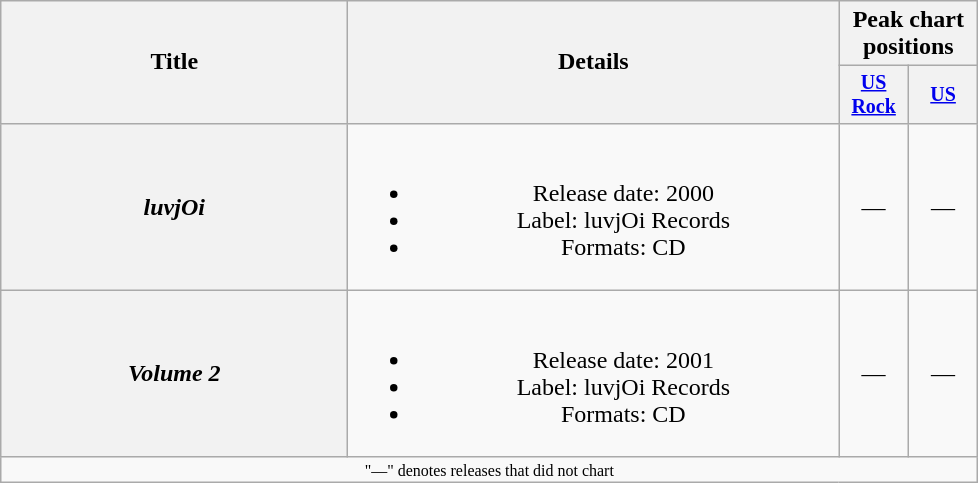<table class="wikitable plainrowheaders" style="text-align:center;">
<tr>
<th rowspan="2" style="width:14em;">Title</th>
<th rowspan="2" style="width:20em;">Details</th>
<th colspan="2">Peak chart<br>positions</th>
</tr>
<tr style="font-size:smaller;">
<th style="width:40px;"><a href='#'>US Rock</a><br></th>
<th style="width:40px;"><a href='#'>US</a><br></th>
</tr>
<tr>
<th scope="row"><em>luvjOi</em></th>
<td><br><ul><li>Release date: 2000</li><li>Label: luvjOi Records</li><li>Formats: CD</li></ul></td>
<td>—</td>
<td>—</td>
</tr>
<tr>
<th scope="row"><em>Volume 2</em></th>
<td><br><ul><li>Release date: 2001</li><li>Label: luvjOi Records</li><li>Formats: CD</li></ul></td>
<td>—</td>
<td>—</td>
</tr>
<tr>
<td colspan="10" style="font-size:8pt">"—" denotes releases that did not chart</td>
</tr>
</table>
